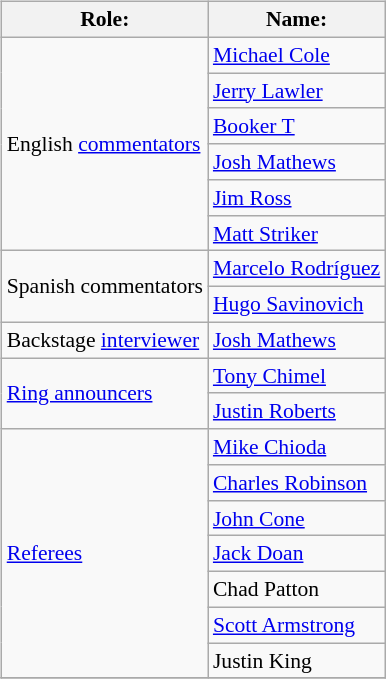<table class=wikitable style="font-size:90%; margin: 0.5em 0 0.5em 1em; float: right; clear: right;">
<tr>
<th>Role:</th>
<th>Name:</th>
</tr>
<tr>
<td rowspan=6>English <a href='#'>commentators</a></td>
<td><a href='#'>Michael Cole</a></td>
</tr>
<tr>
<td><a href='#'>Jerry Lawler</a></td>
</tr>
<tr>
<td><a href='#'>Booker T</a></td>
</tr>
<tr>
<td><a href='#'>Josh Mathews</a></td>
</tr>
<tr>
<td><a href='#'>Jim Ross</a></td>
</tr>
<tr>
<td><a href='#'>Matt Striker</a></td>
</tr>
<tr>
<td rowspan=2>Spanish commentators</td>
<td><a href='#'>Marcelo Rodríguez</a></td>
</tr>
<tr>
<td><a href='#'>Hugo Savinovich</a></td>
</tr>
<tr>
<td>Backstage <a href='#'>interviewer</a></td>
<td><a href='#'>Josh Mathews</a></td>
</tr>
<tr>
<td rowspan=2><a href='#'>Ring announcers</a></td>
<td><a href='#'>Tony Chimel</a></td>
</tr>
<tr>
<td><a href='#'>Justin Roberts</a></td>
</tr>
<tr>
<td rowspan=7><a href='#'>Referees</a></td>
<td><a href='#'>Mike Chioda</a></td>
</tr>
<tr>
<td><a href='#'>Charles Robinson</a></td>
</tr>
<tr>
<td><a href='#'>John Cone</a></td>
</tr>
<tr>
<td><a href='#'>Jack Doan</a></td>
</tr>
<tr>
<td>Chad Patton</td>
</tr>
<tr>
<td><a href='#'>Scott Armstrong</a></td>
</tr>
<tr>
<td>Justin King</td>
</tr>
<tr>
</tr>
</table>
